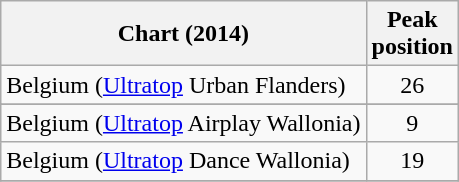<table class="wikitable sortable">
<tr>
<th>Chart (2014)</th>
<th>Peak<br>position</th>
</tr>
<tr>
<td>Belgium (<a href='#'>Ultratop</a> Urban Flanders)</td>
<td align="center">26</td>
</tr>
<tr>
</tr>
<tr>
<td>Belgium (<a href='#'>Ultratop</a> Airplay Wallonia)</td>
<td align="center">9</td>
</tr>
<tr>
<td>Belgium (<a href='#'>Ultratop</a> Dance Wallonia)</td>
<td align="center">19</td>
</tr>
<tr>
</tr>
</table>
